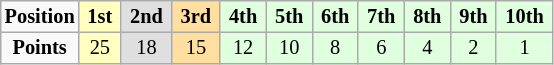<table border="2" cellpadding="2" cellspacing="0" style="margin:0 1em 0 0; background:#f9f9f9; border:1px #aaa solid; border-collapse:collapse; font-size:85%; text-align:center">
<tr>
<th>Position</th>
<td style="background:#ffffbf;"> <strong>1st</strong> </td>
<td style="background:#dfdfdf;"> <strong>2nd</strong> </td>
<td style="background:#ffdf9f;"> <strong>3rd</strong> </td>
<td style="background:#dfffdf;"> <strong>4th</strong> </td>
<td style="background:#dfffdf;"> <strong>5th</strong> </td>
<td style="background:#dfffdf;"> <strong>6th</strong> </td>
<td style="background:#dfffdf;"> <strong>7th</strong> </td>
<td style="background:#dfffdf;"> <strong>8th</strong> </td>
<td style="background:#dfffdf;"> <strong>9th</strong> </td>
<td style="background:#dfffdf;"> <strong>10th</strong> </td>
</tr>
<tr>
<th>Points</th>
<td style="background:#ffffbf;">25</td>
<td style="background:#dfdfdf;">18</td>
<td style="background:#ffdf9f;">15</td>
<td style="background:#dfffdf;">12</td>
<td style="background:#dfffdf;">10</td>
<td style="background:#dfffdf;">8</td>
<td style="background:#dfffdf;">6</td>
<td style="background:#dfffdf;">4</td>
<td style="background:#dfffdf;">2</td>
<td style="background:#dfffdf;">1</td>
</tr>
</table>
